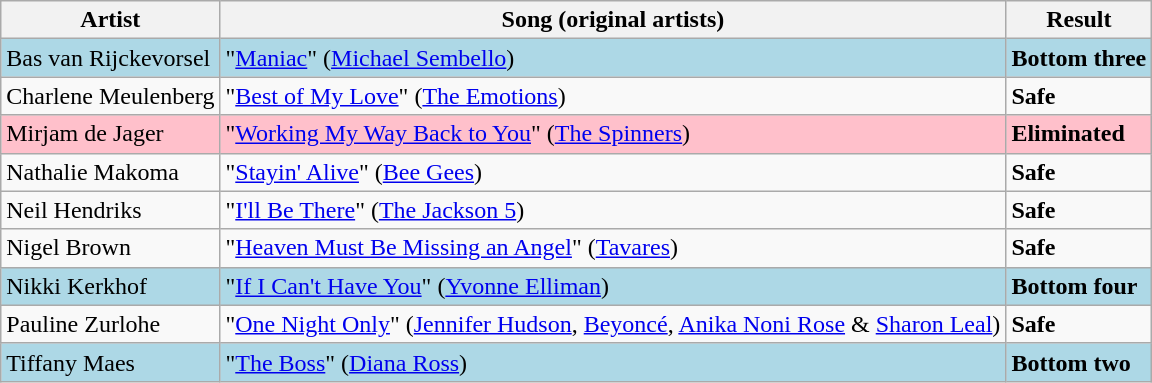<table class=wikitable>
<tr>
<th>Artist</th>
<th>Song (original artists)</th>
<th>Result</th>
</tr>
<tr style="background:lightblue;">
<td>Bas van Rijckevorsel</td>
<td>"<a href='#'>Maniac</a>" (<a href='#'>Michael Sembello</a>)</td>
<td><strong>Bottom three</strong></td>
</tr>
<tr>
<td>Charlene Meulenberg</td>
<td>"<a href='#'>Best of My Love</a>" (<a href='#'>The Emotions</a>)</td>
<td><strong>Safe</strong></td>
</tr>
<tr style="background:pink;">
<td>Mirjam de Jager</td>
<td>"<a href='#'>Working My Way Back to You</a>" (<a href='#'>The Spinners</a>)</td>
<td><strong>Eliminated</strong></td>
</tr>
<tr>
<td>Nathalie Makoma</td>
<td>"<a href='#'>Stayin' Alive</a>" (<a href='#'>Bee Gees</a>)</td>
<td><strong>Safe</strong></td>
</tr>
<tr>
<td>Neil Hendriks</td>
<td>"<a href='#'>I'll Be There</a>" (<a href='#'>The Jackson 5</a>)</td>
<td><strong>Safe</strong></td>
</tr>
<tr>
<td>Nigel Brown</td>
<td>"<a href='#'>Heaven Must Be Missing an Angel</a>" (<a href='#'>Tavares</a>)</td>
<td><strong>Safe</strong></td>
</tr>
<tr style="background:lightblue;">
<td>Nikki Kerkhof</td>
<td>"<a href='#'>If I Can't Have You</a>" (<a href='#'>Yvonne Elliman</a>)</td>
<td><strong>Bottom four</strong></td>
</tr>
<tr>
<td>Pauline Zurlohe</td>
<td>"<a href='#'>One Night Only</a>" (<a href='#'>Jennifer Hudson</a>, <a href='#'>Beyoncé</a>, <a href='#'>Anika Noni Rose</a> & <a href='#'>Sharon Leal</a>)</td>
<td><strong>Safe</strong></td>
</tr>
<tr style="background:lightblue;">
<td>Tiffany Maes</td>
<td>"<a href='#'>The Boss</a>" (<a href='#'>Diana Ross</a>)</td>
<td><strong>Bottom two</strong></td>
</tr>
</table>
